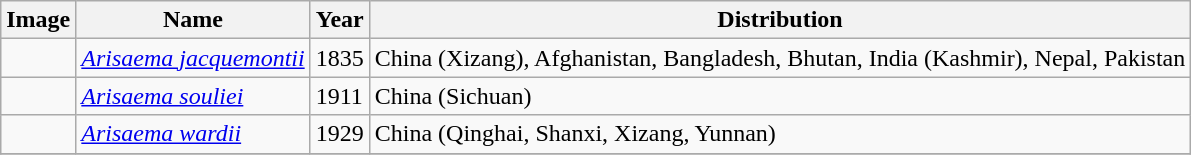<table class="wikitable sortable">
<tr>
<th>Image</th>
<th>Name</th>
<th>Year</th>
<th>Distribution</th>
</tr>
<tr>
<td></td>
<td><em><a href='#'>Arisaema jacquemontii</a></em> </td>
<td>1835</td>
<td>China (Xizang), Afghanistan, Bangladesh, Bhutan, India (Kashmir), Nepal, Pakistan</td>
</tr>
<tr>
<td></td>
<td><em><a href='#'>Arisaema souliei</a></em> </td>
<td>1911</td>
<td>China (Sichuan)</td>
</tr>
<tr>
<td></td>
<td><em><a href='#'>Arisaema wardii</a></em> </td>
<td>1929</td>
<td>China (Qinghai, Shanxi, Xizang, Yunnan)</td>
</tr>
<tr>
</tr>
</table>
